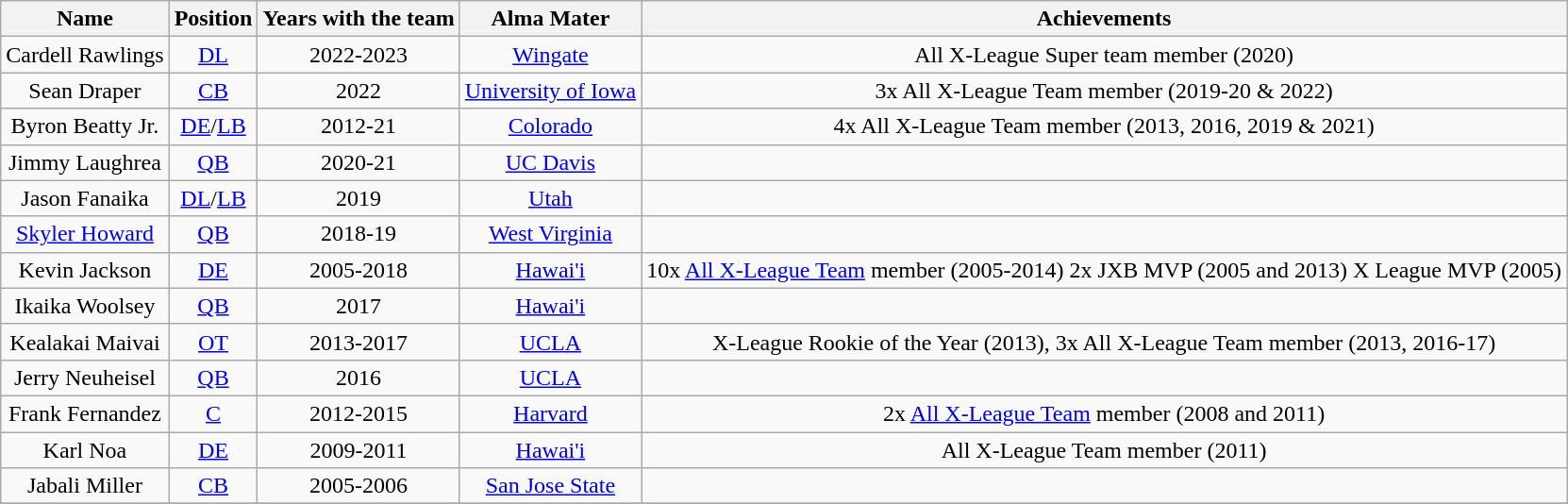<table class="wikitable" style="text-align:center">
<tr>
<th>Name</th>
<th>Position</th>
<th>Years with the team</th>
<th>Alma Mater</th>
<th>Achievements</th>
</tr>
<tr>
<td>Cardell Rawlings</td>
<td><a href='#'>DL</a></td>
<td>2022-2023</td>
<td><a href='#'>Wingate</a></td>
<td>All X-League Super team member (2020)</td>
</tr>
<tr>
<td>Sean Draper</td>
<td><a href='#'>CB</a></td>
<td>2022</td>
<td><a href='#'>University of Iowa</a></td>
<td>3x All X-League Team member (2019-20 & 2022)</td>
</tr>
<tr>
<td>Byron Beatty Jr.</td>
<td><a href='#'>DE</a>/<a href='#'>LB</a></td>
<td>2012-21</td>
<td><a href='#'>Colorado</a></td>
<td>4x All X-League Team member (2013, 2016, 2019 & 2021)</td>
</tr>
<tr>
<td>Jimmy Laughrea</td>
<td><a href='#'>QB</a></td>
<td>2020-21</td>
<td><a href='#'>UC Davis</a></td>
<td></td>
</tr>
<tr>
<td>Jason Fanaika</td>
<td><a href='#'>DL</a>/<a href='#'>LB</a></td>
<td>2019</td>
<td><a href='#'>Utah</a></td>
<td></td>
</tr>
<tr>
<td><a href='#'>Skyler Howard</a></td>
<td><a href='#'>QB</a></td>
<td>2018-19</td>
<td><a href='#'>West Virginia</a></td>
<td></td>
</tr>
<tr>
<td>Kevin Jackson</td>
<td><a href='#'>DE</a></td>
<td>2005-2018</td>
<td><a href='#'>Hawai'i</a></td>
<td>10x <a href='#'>All X-League Team</a> member (2005-2014) 2x JXB MVP (2005 and 2013) X League MVP (2005)</td>
</tr>
<tr>
<td>Ikaika Woolsey</td>
<td><a href='#'>QB</a></td>
<td>2017</td>
<td><a href='#'>Hawai'i</a></td>
<td></td>
</tr>
<tr>
<td>Kealakai Maivai</td>
<td><a href='#'>OT</a></td>
<td>2013-2017</td>
<td><a href='#'>UCLA</a></td>
<td>X-League Rookie of the Year (2013), 3x All X-League Team member (2013, 2016-17)</td>
</tr>
<tr>
<td>Jerry Neuheisel</td>
<td><a href='#'>QB</a></td>
<td>2016</td>
<td><a href='#'>UCLA</a></td>
<td></td>
</tr>
<tr>
<td>Frank Fernandez</td>
<td><a href='#'>C</a></td>
<td>2012-2015</td>
<td><a href='#'>Harvard</a></td>
<td>2x <a href='#'>All X-League Team</a> member (2008 and 2011)</td>
</tr>
<tr>
<td>Karl Noa</td>
<td><a href='#'>DE</a></td>
<td>2009-2011</td>
<td><a href='#'>Hawai'i</a></td>
<td>All X-League Team member (2011)</td>
</tr>
<tr>
<td>Jabali Miller</td>
<td><a href='#'>CB</a></td>
<td>2005-2006</td>
<td><a href='#'>San Jose State</a></td>
<td></td>
</tr>
<tr>
</tr>
</table>
